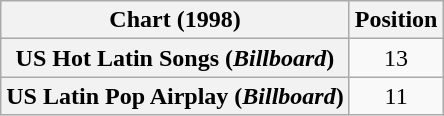<table class="wikitable plainrowheaders " style="text-align:center;">
<tr>
<th scope="col">Chart (1998)</th>
<th scope="col">Position</th>
</tr>
<tr>
<th scope="row">US Hot Latin Songs (<em>Billboard</em>)</th>
<td>13</td>
</tr>
<tr>
<th scope="row">US Latin Pop Airplay (<em>Billboard</em>)</th>
<td>11</td>
</tr>
</table>
